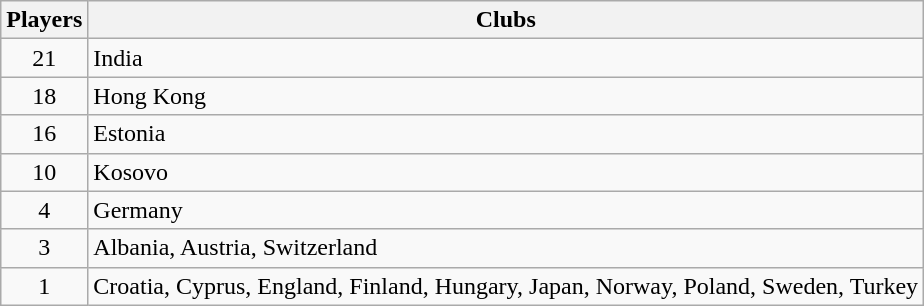<table class="wikitable">
<tr>
<th>Players</th>
<th>Clubs</th>
</tr>
<tr>
<td align="center">21</td>
<td> India</td>
</tr>
<tr>
<td align="center">18</td>
<td> Hong Kong</td>
</tr>
<tr>
<td align="center">16</td>
<td> Estonia</td>
</tr>
<tr>
<td align="center">10</td>
<td> Kosovo</td>
</tr>
<tr>
<td align="center">4</td>
<td> Germany</td>
</tr>
<tr>
<td align="center">3</td>
<td> Albania,  Austria,  Switzerland</td>
</tr>
<tr>
<td align="center">1</td>
<td> Croatia,  Cyprus,  England,  Finland,  Hungary,  Japan,  Norway,  Poland,  Sweden,  Turkey</td>
</tr>
</table>
